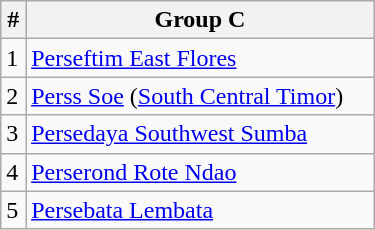<table class="wikitable sortable" style="width: 250px;">
<tr>
<th>#</th>
<th>Group C</th>
</tr>
<tr>
<td>1</td>
<td><a href='#'>Perseftim East Flores</a></td>
</tr>
<tr>
<td>2</td>
<td><a href='#'>Perss Soe</a> (<a href='#'>South Central Timor</a>)</td>
</tr>
<tr>
<td>3</td>
<td><a href='#'>Persedaya Southwest Sumba</a></td>
</tr>
<tr>
<td>4</td>
<td><a href='#'>Perserond Rote Ndao</a></td>
</tr>
<tr>
<td>5</td>
<td><a href='#'>Persebata Lembata</a></td>
</tr>
</table>
